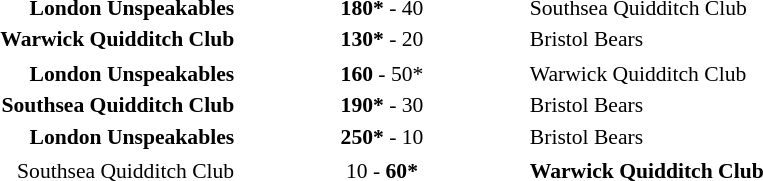<table width="100%" cellspacing="1">
<tr style="font-size:90%">
<td align="right"><strong>London Unspeakables</strong></td>
<td align="center"><strong>180*</strong> - 40</td>
<td>Southsea Quidditch Club</td>
</tr>
<tr>
</tr>
<tr style="font-size:90%">
<td align="right"><strong>Warwick Quidditch Club</strong></td>
<td align="center"><strong>130*</strong> - 20</td>
<td>Bristol Bears</td>
</tr>
<tr>
<td></td>
<td></td>
</tr>
<tr style="font-size:90%">
<td align="right"><strong>London Unspeakables</strong></td>
<td align="center"><strong>160</strong> - 50*</td>
<td>Warwick Quidditch Club</td>
</tr>
<tr>
</tr>
<tr style="font-size:90%">
<td align="right"><strong>Southsea Quidditch Club</strong></td>
<td align="center"><strong>190*</strong> - 30</td>
<td>Bristol Bears</td>
</tr>
<tr>
</tr>
<tr style="font-size:90%">
<td align="right"><strong>London Unspeakables</strong></td>
<td align="center"><strong>250*</strong> - 10</td>
<td>Bristol Bears</td>
</tr>
<tr>
<td></td>
</tr>
<tr style="font-size:90%">
<td align="right">Southsea Quidditch Club</td>
<td align="center">10 - <strong>60*</strong></td>
<td><strong>Warwick Quidditch Club</strong></td>
</tr>
</table>
